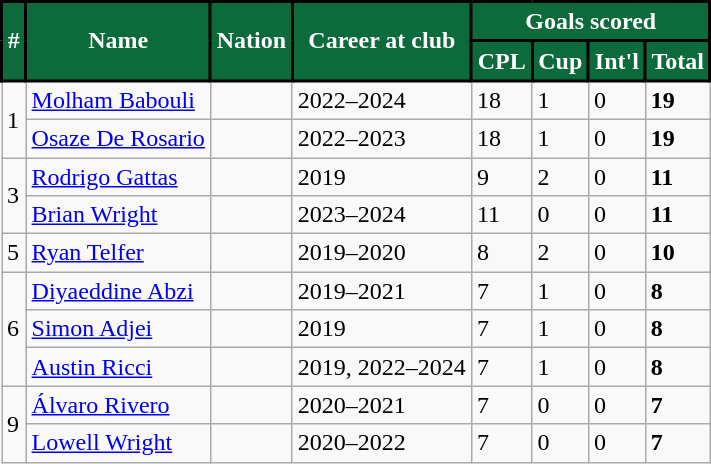<table class="wikitable">
<tr>
<th rowspan="2" style="background:#0d6a3a; color:#FFFFFF; border: 2px solid #000000;">#</th>
<th rowspan="2" style="background:#0d6a3a; color:#FFFFFF; border: 2px solid #000000;">Name</th>
<th rowspan="2" style="background:#0d6a3a; color:#FFFFFF; border: 2px solid #000000;">Nation</th>
<th rowspan="2" style="background:#0d6a3a; color:#FFFFFF; border: 2px solid #000000;">Career at club</th>
<th colspan="4" style="background:#0d6a3a; color:#FFFFFF; border: 2px solid #000000;">Goals scored</th>
</tr>
<tr>
<th style="background:#0d6a3a; color:#FFFFFF; border: 2px solid #000000;">CPL</th>
<th style="background:#0d6a3a; color:#FFFFFF; border: 2px solid #000000;">Cup</th>
<th style="background:#0d6a3a; color:#FFFFFF; border: 2px solid #000000;">Int'l</th>
<th style="background:#0d6a3a; color:#FFFFFF; border: 2px solid #000000;">Total</th>
</tr>
<tr>
<td rowspan="2">1</td>
<td><a href='#'>Molham Babouli</a></td>
<td></td>
<td>2022–2024</td>
<td>18</td>
<td>1</td>
<td>0</td>
<td><strong>19</strong></td>
</tr>
<tr>
<td><a href='#'>Osaze De Rosario</a></td>
<td></td>
<td>2022–2023</td>
<td>18</td>
<td>1</td>
<td>0</td>
<td><strong>19</strong></td>
</tr>
<tr>
<td rowspan="2">3</td>
<td><a href='#'>Rodrigo Gattas</a></td>
<td></td>
<td>2019</td>
<td>9</td>
<td>2</td>
<td>0</td>
<td><strong>11</strong></td>
</tr>
<tr>
<td><a href='#'>Brian Wright</a></td>
<td></td>
<td>2023–2024</td>
<td>11</td>
<td>0</td>
<td>0</td>
<td><strong>11</strong></td>
</tr>
<tr>
<td>5</td>
<td><a href='#'>Ryan Telfer</a></td>
<td></td>
<td>2019–2020</td>
<td>8</td>
<td>2</td>
<td>0</td>
<td><strong>10</strong></td>
</tr>
<tr>
<td rowspan="3">6</td>
<td><a href='#'>Diyaeddine Abzi</a></td>
<td></td>
<td>2019–2021</td>
<td>7</td>
<td>1</td>
<td>0</td>
<td><strong>8</strong></td>
</tr>
<tr>
<td><a href='#'>Simon Adjei</a></td>
<td></td>
<td>2019</td>
<td>7</td>
<td>1</td>
<td>0</td>
<td><strong>8</strong></td>
</tr>
<tr>
<td><a href='#'>Austin Ricci</a></td>
<td></td>
<td>2019, 2022–2024</td>
<td>7</td>
<td>1</td>
<td>0</td>
<td><strong>8</strong></td>
</tr>
<tr>
<td rowspan="2">9</td>
<td><a href='#'>Álvaro Rivero</a></td>
<td></td>
<td>2020–2021</td>
<td>7</td>
<td>0</td>
<td>0</td>
<td><strong>7</strong></td>
</tr>
<tr>
<td><a href='#'>Lowell Wright</a></td>
<td></td>
<td>2020–2022</td>
<td>7</td>
<td>0</td>
<td>0</td>
<td><strong>7</strong></td>
</tr>
</table>
